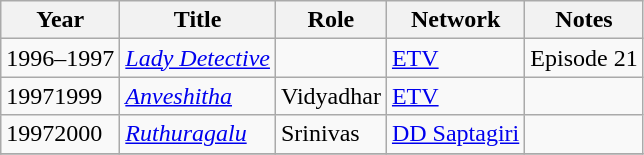<table class="wikitable">
<tr>
<th>Year</th>
<th>Title</th>
<th>Role</th>
<th>Network</th>
<th>Notes</th>
</tr>
<tr>
<td>1996–1997</td>
<td><a href='#'><em>Lady Detective</em></a></td>
<td></td>
<td><a href='#'>ETV</a></td>
<td>Episode 21</td>
</tr>
<tr>
<td>19971999</td>
<td><em><a href='#'>Anveshitha</a></em></td>
<td>Vidyadhar</td>
<td><a href='#'>ETV</a></td>
<td></td>
</tr>
<tr>
<td>19972000</td>
<td><em><a href='#'>Ruthuragalu</a></em></td>
<td>Srinivas</td>
<td><a href='#'>DD Saptagiri</a></td>
<td></td>
</tr>
<tr>
</tr>
</table>
